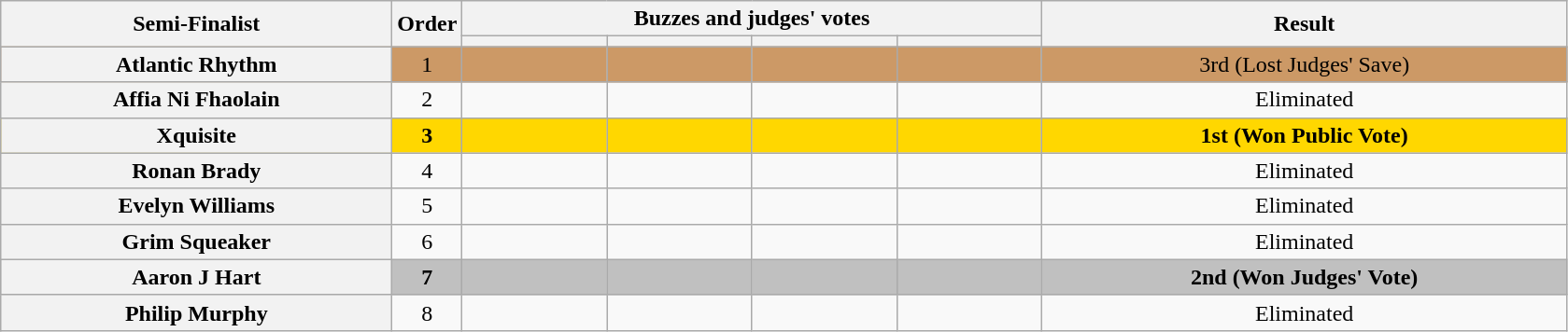<table class="wikitable plainrowheaders sortable" style="text-align:center;">
<tr>
<th scope="col" rowspan="2" class="unsortable" style="width:17em;">Semi-Finalist</th>
<th scope="col" rowspan="2" style="width:1em;">Order</th>
<th scope="col" colspan="4" class="unsortable" style="width:24em;">Buzzes and judges' votes</th>
<th scope="col" rowspan="2" style="width:23em;">Result</th>
</tr>
<tr>
<th scope="col" class="unsortable" style="width:6em;"></th>
<th scope="col" class="unsortable" style="width:6em;"></th>
<th scope="col" class="unsortable" style="width:6em;"></th>
<th scope="col" class="unsortable" style="width:6em;"></th>
</tr>
<tr style="background:#c96">
<th scope="row">Atlantic Rhythm</th>
<td>1</td>
<td></td>
<td></td>
<td></td>
<td></td>
<td>3rd (Lost Judges' Save)</td>
</tr>
<tr>
<th scope="row">Affia Ni Fhaolain</th>
<td>2</td>
<td></td>
<td></td>
<td></td>
<td></td>
<td>Eliminated</td>
</tr>
<tr bgcolor=gold>
<th scope="row"><strong>Xquisite</strong></th>
<td><strong>3</strong></td>
<td></td>
<td></td>
<td></td>
<td></td>
<td><strong>1st (Won Public Vote)</strong></td>
</tr>
<tr>
<th scope="row">Ronan Brady</th>
<td>4</td>
<td></td>
<td></td>
<td></td>
<td></td>
<td>Eliminated</td>
</tr>
<tr>
<th scope="row">Evelyn Williams</th>
<td>5</td>
<td></td>
<td></td>
<td></td>
<td></td>
<td>Eliminated</td>
</tr>
<tr>
<th scope="row">Grim Squeaker</th>
<td>6</td>
<td></td>
<td></td>
<td></td>
<td></td>
<td>Eliminated</td>
</tr>
<tr bgcolor=silver>
<th scope="row"><strong>Aaron J Hart</strong></th>
<td><strong>7</strong></td>
<td align="center"><strong></strong></td>
<td align="center"><strong></strong></td>
<td align="center"><strong></strong></td>
<td align="center"><strong></strong></td>
<td><strong>2nd (Won Judges' Vote)</strong></td>
</tr>
<tr>
<th scope="row">Philip Murphy</th>
<td>8</td>
<td></td>
<td></td>
<td></td>
<td></td>
<td>Eliminated</td>
</tr>
</table>
